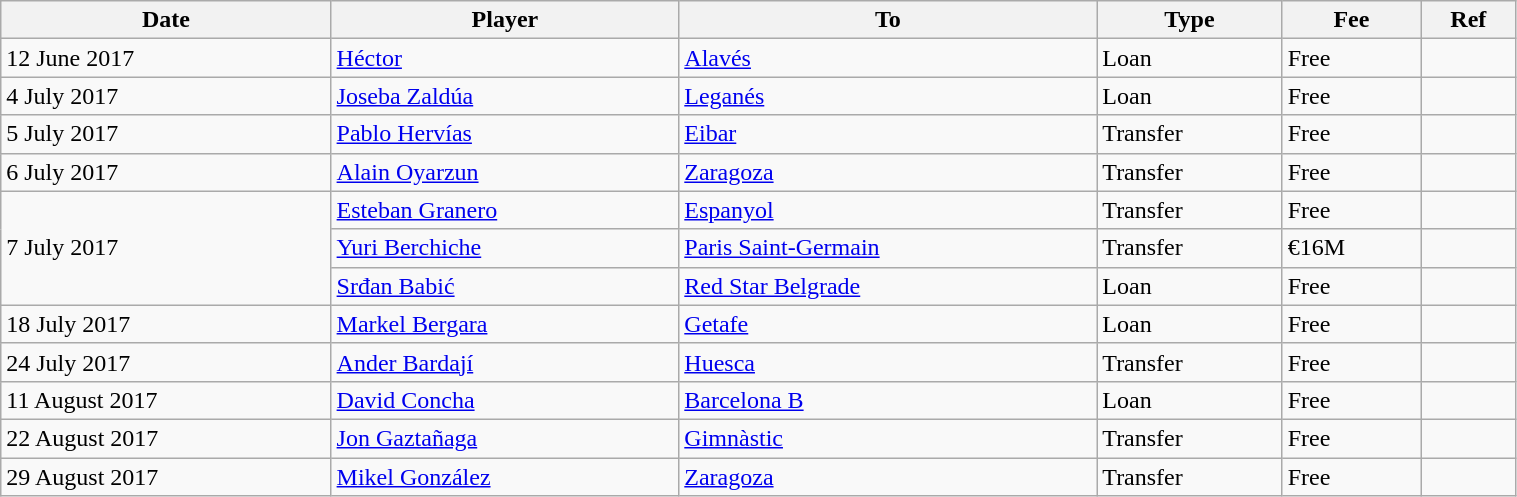<table class="wikitable" style="width:80%;">
<tr>
<th>Date</th>
<th>Player</th>
<th>To</th>
<th>Type</th>
<th>Fee</th>
<th>Ref</th>
</tr>
<tr>
<td>12 June 2017</td>
<td> <a href='#'>Héctor</a></td>
<td> <a href='#'>Alavés</a></td>
<td>Loan</td>
<td>Free</td>
<td></td>
</tr>
<tr>
<td>4 July 2017</td>
<td> <a href='#'>Joseba Zaldúa</a></td>
<td><a href='#'>Leganés</a></td>
<td>Loan</td>
<td>Free</td>
<td></td>
</tr>
<tr>
<td>5 July 2017</td>
<td> <a href='#'>Pablo Hervías</a></td>
<td> <a href='#'>Eibar</a></td>
<td>Transfer</td>
<td>Free</td>
<td></td>
</tr>
<tr>
<td>6 July 2017</td>
<td> <a href='#'>Alain Oyarzun</a></td>
<td> <a href='#'>Zaragoza</a></td>
<td>Transfer</td>
<td>Free</td>
<td></td>
</tr>
<tr>
<td rowspan="3">7 July 2017</td>
<td> <a href='#'>Esteban Granero</a></td>
<td> <a href='#'>Espanyol</a></td>
<td>Transfer</td>
<td>Free</td>
<td></td>
</tr>
<tr>
<td> <a href='#'>Yuri Berchiche</a></td>
<td> <a href='#'>Paris Saint-Germain</a></td>
<td>Transfer</td>
<td>€16M</td>
<td></td>
</tr>
<tr>
<td> <a href='#'>Srđan Babić</a></td>
<td> <a href='#'>Red Star Belgrade</a></td>
<td>Loan</td>
<td>Free</td>
<td></td>
</tr>
<tr>
<td>18 July 2017</td>
<td> <a href='#'>Markel Bergara</a></td>
<td> <a href='#'>Getafe</a></td>
<td>Loan</td>
<td>Free</td>
<td></td>
</tr>
<tr>
<td>24 July 2017</td>
<td> <a href='#'>Ander Bardají</a></td>
<td><a href='#'>Huesca</a></td>
<td>Transfer</td>
<td>Free</td>
<td></td>
</tr>
<tr>
<td>11 August 2017</td>
<td> <a href='#'>David Concha</a></td>
<td> <a href='#'>Barcelona B</a></td>
<td>Loan</td>
<td>Free</td>
<td></td>
</tr>
<tr>
<td>22 August 2017</td>
<td> <a href='#'>Jon Gaztañaga</a></td>
<td> <a href='#'>Gimnàstic</a></td>
<td>Transfer</td>
<td>Free</td>
<td></td>
</tr>
<tr>
<td>29 August 2017</td>
<td> <a href='#'>Mikel González</a></td>
<td> <a href='#'>Zaragoza</a></td>
<td>Transfer</td>
<td>Free</td>
<td></td>
</tr>
</table>
